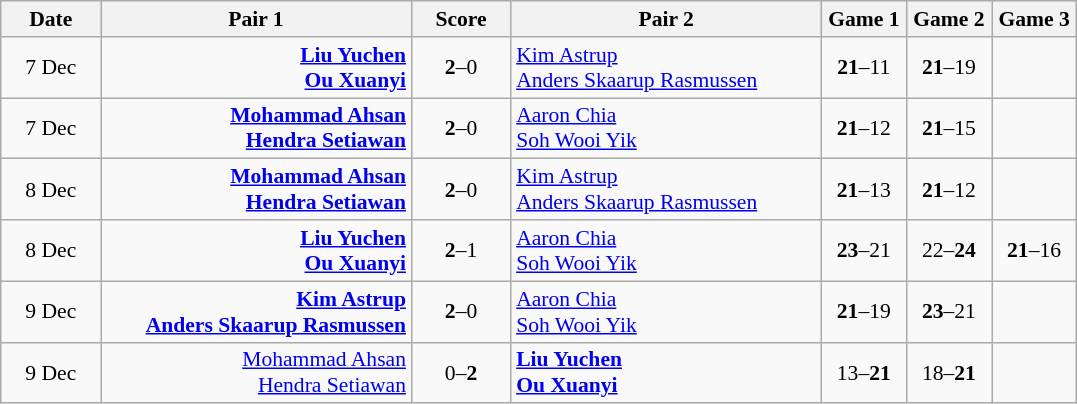<table class="wikitable" style="text-align: center; font-size:90%">
<tr>
<th width="60">Date</th>
<th align="right" width="200">Pair 1</th>
<th width="60">Score</th>
<th align="left"width="200">Pair 2</th>
<th width="50">Game 1</th>
<th width="50">Game 2</th>
<th width="50">Game 3</th>
</tr>
<tr>
<td>7 Dec</td>
<td align="right"><strong><a href='#'>Liu Yuchen</a> <br><a href='#'>Ou Xuanyi</a> </strong></td>
<td align="center"><strong>2</strong>–0</td>
<td align="left"> <a href='#'>Kim Astrup</a><br> <a href='#'>Anders Skaarup Rasmussen</a></td>
<td><strong>21</strong>–11</td>
<td><strong>21</strong>–19</td>
<td></td>
</tr>
<tr>
<td>7 Dec</td>
<td align="right"><strong><a href='#'>Mohammad Ahsan</a> <br><a href='#'>Hendra Setiawan</a> </strong></td>
<td align="center"><strong>2</strong>–0</td>
<td align="left"> <a href='#'>Aaron Chia</a><br> <a href='#'>Soh Wooi Yik</a></td>
<td><strong>21</strong>–12</td>
<td><strong>21</strong>–15</td>
<td></td>
</tr>
<tr>
<td>8 Dec</td>
<td align="right"><strong><a href='#'>Mohammad Ahsan</a> <br><a href='#'>Hendra Setiawan</a> </strong></td>
<td align="center"><strong>2</strong>–0</td>
<td align="left"> <a href='#'>Kim Astrup</a><br> <a href='#'>Anders Skaarup Rasmussen</a></td>
<td><strong>21</strong>–13</td>
<td><strong>21</strong>–12</td>
<td></td>
</tr>
<tr>
<td>8 Dec</td>
<td align="right"><strong><a href='#'>Liu Yuchen</a> <br><a href='#'>Ou Xuanyi</a> </strong></td>
<td align="center"><strong>2</strong>–1</td>
<td align="left"> <a href='#'>Aaron Chia</a><br> <a href='#'>Soh Wooi Yik</a></td>
<td><strong>23</strong>–21</td>
<td>22–<strong>24</strong></td>
<td><strong>21</strong>–16</td>
</tr>
<tr>
<td>9 Dec</td>
<td align="right"><strong><a href='#'>Kim Astrup</a> <br><a href='#'>Anders Skaarup Rasmussen</a> </strong></td>
<td align="center"><strong>2</strong>–0</td>
<td align="left"> <a href='#'>Aaron Chia</a><br> <a href='#'>Soh Wooi Yik</a></td>
<td><strong>21</strong>–19</td>
<td><strong>23</strong>–21</td>
<td></td>
</tr>
<tr>
<td>9 Dec</td>
<td align="right"><a href='#'>Mohammad Ahsan</a> <br><a href='#'>Hendra Setiawan</a> </td>
<td align="center">0–<strong>2</strong></td>
<td align="left"><strong> <a href='#'>Liu Yuchen</a><br> <a href='#'>Ou Xuanyi</a></strong></td>
<td>13–<strong>21</strong></td>
<td>18–<strong>21</strong></td>
<td></td>
</tr>
</table>
